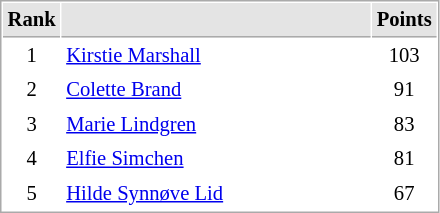<table cellspacing="1" cellpadding="3" style="border:1px solid #AAAAAA;font-size:86%">
<tr bgcolor="#E4E4E4">
<th style="border-bottom:1px solid #AAAAAA" width=10>Rank</th>
<th style="border-bottom:1px solid #AAAAAA" width=200></th>
<th style="border-bottom:1px solid #AAAAAA" width=20>Points</th>
</tr>
<tr>
<td align="center">1</td>
<td> <a href='#'>Kirstie Marshall</a></td>
<td align=center>103</td>
</tr>
<tr>
<td align="center">2</td>
<td> <a href='#'>Colette Brand</a></td>
<td align=center>91</td>
</tr>
<tr>
<td align="center">3</td>
<td> <a href='#'>Marie Lindgren</a></td>
<td align=center>83</td>
</tr>
<tr>
<td align="center">4</td>
<td> <a href='#'>Elfie Simchen</a></td>
<td align=center>81</td>
</tr>
<tr>
<td align="center">5</td>
<td> <a href='#'>Hilde Synnøve Lid</a></td>
<td align=center>67</td>
</tr>
</table>
